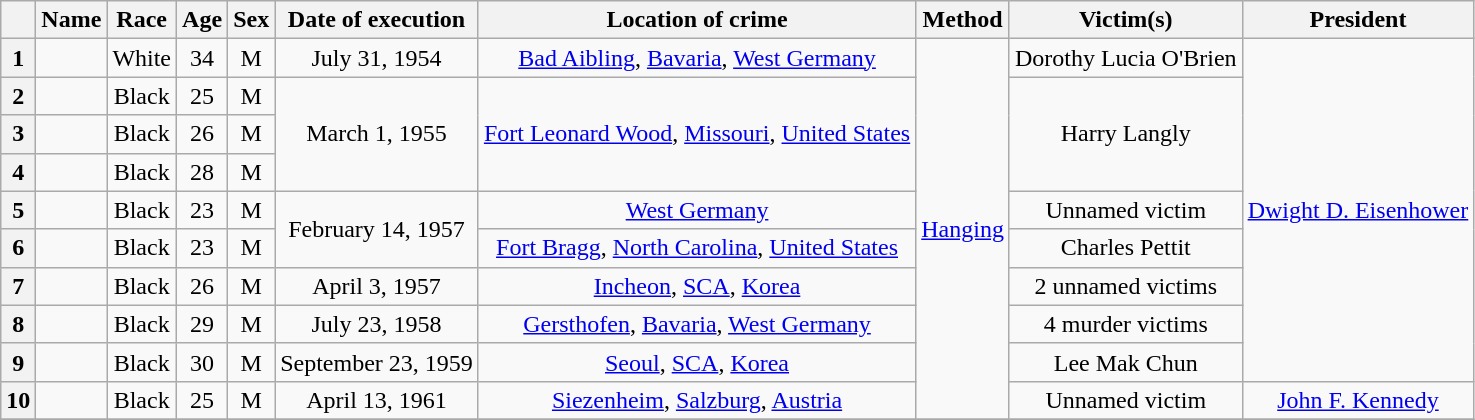<table class="wikitable sortable" style="text-align:center;">
<tr>
<th scope="col"></th>
<th scope="col">Name</th>
<th scope="col">Race</th>
<th scope="col">Age</th>
<th scope="col">Sex</th>
<th scope="col">Date of execution</th>
<th scope="col">Location of crime</th>
<th scope="col">Method</th>
<th scope="col">Victim(s)</th>
<th scope="col">President</th>
</tr>
<tr>
<th scope="row">1</th>
<td></td>
<td>White</td>
<td>34</td>
<td>M</td>
<td>July 31, 1954</td>
<td><a href='#'>Bad Aibling</a>, <a href='#'>Bavaria</a>, <a href='#'>West Germany</a></td>
<td rowspan="10"><a href='#'>Hanging</a></td>
<td>Dorothy Lucia O'Brien</td>
<td rowspan="9"><a href='#'>Dwight D. Eisenhower</a></td>
</tr>
<tr>
<th scope="row">2</th>
<td></td>
<td>Black</td>
<td>25</td>
<td>M</td>
<td rowspan="3">March 1, 1955</td>
<td rowspan="3"><a href='#'>Fort Leonard Wood</a>, <a href='#'>Missouri</a>, <a href='#'>United States</a></td>
<td rowspan="3">Harry Langly</td>
</tr>
<tr>
<th scope="row">3</th>
<td></td>
<td>Black</td>
<td>26</td>
<td>M</td>
</tr>
<tr>
<th scope="row">4</th>
<td></td>
<td>Black</td>
<td>28</td>
<td>M</td>
</tr>
<tr>
<th scope="row">5</th>
<td></td>
<td>Black</td>
<td>23</td>
<td>M</td>
<td rowspan="2">February 14, 1957</td>
<td><a href='#'>West Germany</a></td>
<td>Unnamed victim</td>
</tr>
<tr>
<th scope="row">6</th>
<td></td>
<td>Black</td>
<td>23</td>
<td>M</td>
<td><a href='#'>Fort Bragg</a>, <a href='#'>North Carolina</a>, <a href='#'>United States</a></td>
<td>Charles Pettit</td>
</tr>
<tr>
<th scope="row">7</th>
<td></td>
<td>Black</td>
<td>26</td>
<td>M</td>
<td>April 3, 1957</td>
<td><a href='#'>Incheon</a>, <a href='#'>SCA</a>, <a href='#'>Korea</a></td>
<td>2 unnamed victims</td>
</tr>
<tr>
<th scope="row">8</th>
<td></td>
<td>Black</td>
<td>29</td>
<td>M</td>
<td>July 23, 1958</td>
<td><a href='#'>Gersthofen</a>, <a href='#'>Bavaria</a>, <a href='#'>West Germany</a></td>
<td>4 murder victims</td>
</tr>
<tr>
<th scope="row">9</th>
<td></td>
<td>Black</td>
<td>30</td>
<td>M</td>
<td>September 23, 1959</td>
<td><a href='#'>Seoul</a>, <a href='#'>SCA</a>, <a href='#'>Korea</a></td>
<td>Lee Mak Chun</td>
</tr>
<tr>
<th scope="row">10</th>
<td></td>
<td>Black</td>
<td>25</td>
<td>M</td>
<td>April 13, 1961</td>
<td><a href='#'>Siezenheim</a>, <a href='#'>Salzburg</a>, <a href='#'>Austria</a></td>
<td>Unnamed victim</td>
<td><a href='#'>John F. Kennedy</a></td>
</tr>
<tr>
</tr>
</table>
